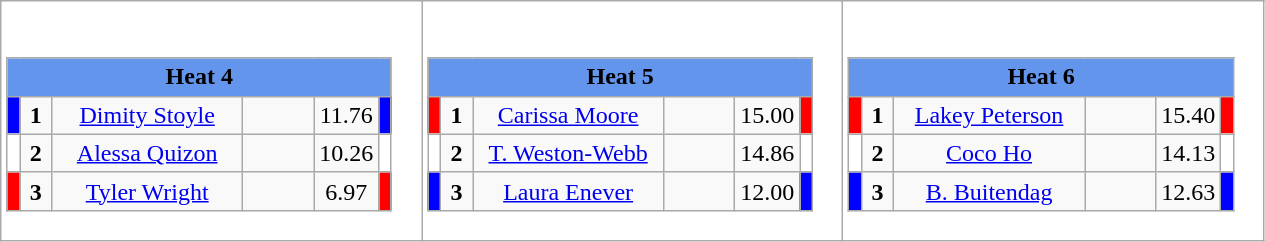<table class="wikitable" style="background:#fff;">
<tr>
<td><div><br><table class="wikitable">
<tr>
<td colspan="6"  style="text-align:center; background:#6495ed;"><strong>Heat 4</strong></td>
</tr>
<tr>
<td style="width:01px; background:#00f;"></td>
<td style="width:14px; text-align:center;"><strong>1</strong></td>
<td style="width:120px; text-align:center;"><a href='#'>Dimity Stoyle</a></td>
<td style="width:40px; text-align:center;"></td>
<td style="width:20px; text-align:center;">11.76</td>
<td style="width:01px; background:#00f;"></td>
</tr>
<tr>
<td style="width:01px; background:#fff;"></td>
<td style="width:14px; text-align:center;"><strong>2</strong></td>
<td style="width:120px; text-align:center;"><a href='#'>Alessa Quizon</a></td>
<td style="width:40px; text-align:center;"></td>
<td style="width:20px; text-align:center;">10.26</td>
<td style="width:01px; background:#fff;"></td>
</tr>
<tr>
<td style="width:01px; background:#f00;"></td>
<td style="width:14px; text-align:center;"><strong>3</strong></td>
<td style="width:120px; text-align:center;"><a href='#'>Tyler Wright</a></td>
<td style="width:40px; text-align:center;"></td>
<td style="width:20px; text-align:center;">6.97</td>
<td style="width:01px; background:#f00;"></td>
</tr>
</table>
</div></td>
<td><div><br><table class="wikitable">
<tr>
<td colspan="6"  style="text-align:center; background:#6495ed;"><strong>Heat 5</strong></td>
</tr>
<tr>
<td style="width:01px; background:#f00;"></td>
<td style="width:14px; text-align:center;"><strong>1</strong></td>
<td style="width:120px; text-align:center;"><a href='#'>Carissa Moore</a></td>
<td style="width:40px; text-align:center;"></td>
<td style="width:20px; text-align:center;">15.00</td>
<td style="width:01px; background:#f00;"></td>
</tr>
<tr>
<td style="width:01px; background:#fff;"></td>
<td style="width:14px; text-align:center;"><strong>2</strong></td>
<td style="width:120px; text-align:center;"><a href='#'>T. Weston-Webb</a></td>
<td style="width:40px; text-align:center;"></td>
<td style="width:20px; text-align:center;">14.86</td>
<td style="width:01px; background:#fff;"></td>
</tr>
<tr>
<td style="width:01px; background:#00f;"></td>
<td style="width:14px; text-align:center;"><strong>3</strong></td>
<td style="width:120px; text-align:center;"><a href='#'>Laura Enever</a></td>
<td style="width:40px; text-align:center;"></td>
<td style="width:20px; text-align:center;">12.00</td>
<td style="width:01px; background:#00f;"></td>
</tr>
</table>
</div></td>
<td><div><br><table class="wikitable">
<tr>
<td colspan="6"  style="text-align:center; background:#6495ed;"><strong>Heat 6</strong></td>
</tr>
<tr>
<td style="width:01px; background:#f00;"></td>
<td style="width:14px; text-align:center;"><strong>1</strong></td>
<td style="width:120px; text-align:center;"><a href='#'>Lakey Peterson</a></td>
<td style="width:40px; text-align:center;"></td>
<td style="width:20px; text-align:center;">15.40</td>
<td style="width:01px; background:#f00;"></td>
</tr>
<tr>
<td style="width:01px; background:#fff;"></td>
<td style="width:14px; text-align:center;"><strong>2</strong></td>
<td style="width:120px; text-align:center;"><a href='#'>Coco Ho</a></td>
<td style="width:40px; text-align:center;"></td>
<td style="width:20px; text-align:center;">14.13</td>
<td style="width:01px; background:#fff;"></td>
</tr>
<tr>
<td style="width:01px; background:#00f;"></td>
<td style="width:14px; text-align:center;"><strong>3</strong></td>
<td style="width:120px; text-align:center;"><a href='#'>B. Buitendag</a></td>
<td style="width:40px; text-align:center;"></td>
<td style="width:20px; text-align:center;">12.63</td>
<td style="width:01px; background:#00f;"></td>
</tr>
</table>
</div></td>
</tr>
</table>
